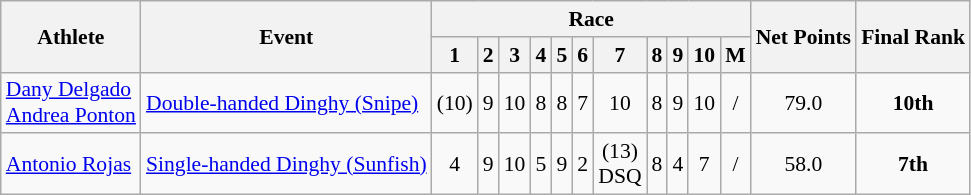<table class="wikitable" border="1" style="font-size:90%">
<tr>
<th rowspan=2>Athlete</th>
<th rowspan=2>Event</th>
<th colspan=11>Race</th>
<th rowspan=2>Net Points</th>
<th rowspan=2>Final Rank</th>
</tr>
<tr>
<th>1</th>
<th>2</th>
<th>3</th>
<th>4</th>
<th>5</th>
<th>6</th>
<th>7</th>
<th>8</th>
<th>9</th>
<th>10</th>
<th>M</th>
</tr>
<tr align=center>
<td align=left><a href='#'>Dany Delgado</a><br><a href='#'>Andrea Ponton</a></td>
<td align=left><a href='#'>Double-handed Dinghy (Snipe)</a></td>
<td>(10)</td>
<td>9</td>
<td>10</td>
<td>8</td>
<td>8</td>
<td>7</td>
<td>10</td>
<td>8</td>
<td>9</td>
<td>10</td>
<td>/</td>
<td>79.0</td>
<td><strong>10th</strong></td>
</tr>
<tr align=center>
<td align=left><a href='#'>Antonio Rojas</a></td>
<td align=left><a href='#'>Single-handed Dinghy (Sunfish)</a></td>
<td>4</td>
<td>9</td>
<td>10</td>
<td>5</td>
<td>9</td>
<td>2</td>
<td>(13)<br>DSQ</td>
<td>8</td>
<td>4</td>
<td>7</td>
<td>/</td>
<td>58.0</td>
<td><strong>7th</strong></td>
</tr>
</table>
